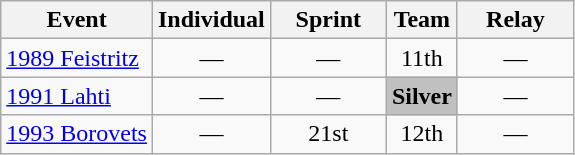<table class="wikitable" style="text-align: center;">
<tr ">
<th>Event</th>
<th style="width:70px;">Individual</th>
<th style="width:70px;">Sprint</th>
<th>Team</th>
<th style="width:70px;">Relay</th>
</tr>
<tr>
<td align=left> <a href='#'>1989 Feistritz</a></td>
<td>—</td>
<td>—</td>
<td>11th</td>
<td>—</td>
</tr>
<tr>
<td align=left> <a href='#'>1991 Lahti</a></td>
<td>—</td>
<td>—</td>
<td style="background:silver;"><strong>Silver</strong></td>
<td>—</td>
</tr>
<tr>
<td align=left> <a href='#'>1993 Borovets</a></td>
<td>—</td>
<td>21st</td>
<td>12th</td>
<td>—</td>
</tr>
</table>
